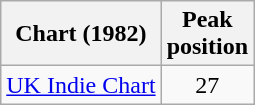<table class="wikitable sortable">
<tr>
<th scope="col">Chart (1982)</th>
<th scope="col">Peak<br>position</th>
</tr>
<tr>
<td><a href='#'>UK Indie Chart</a></td>
<td style="text-align:center;">27</td>
</tr>
</table>
